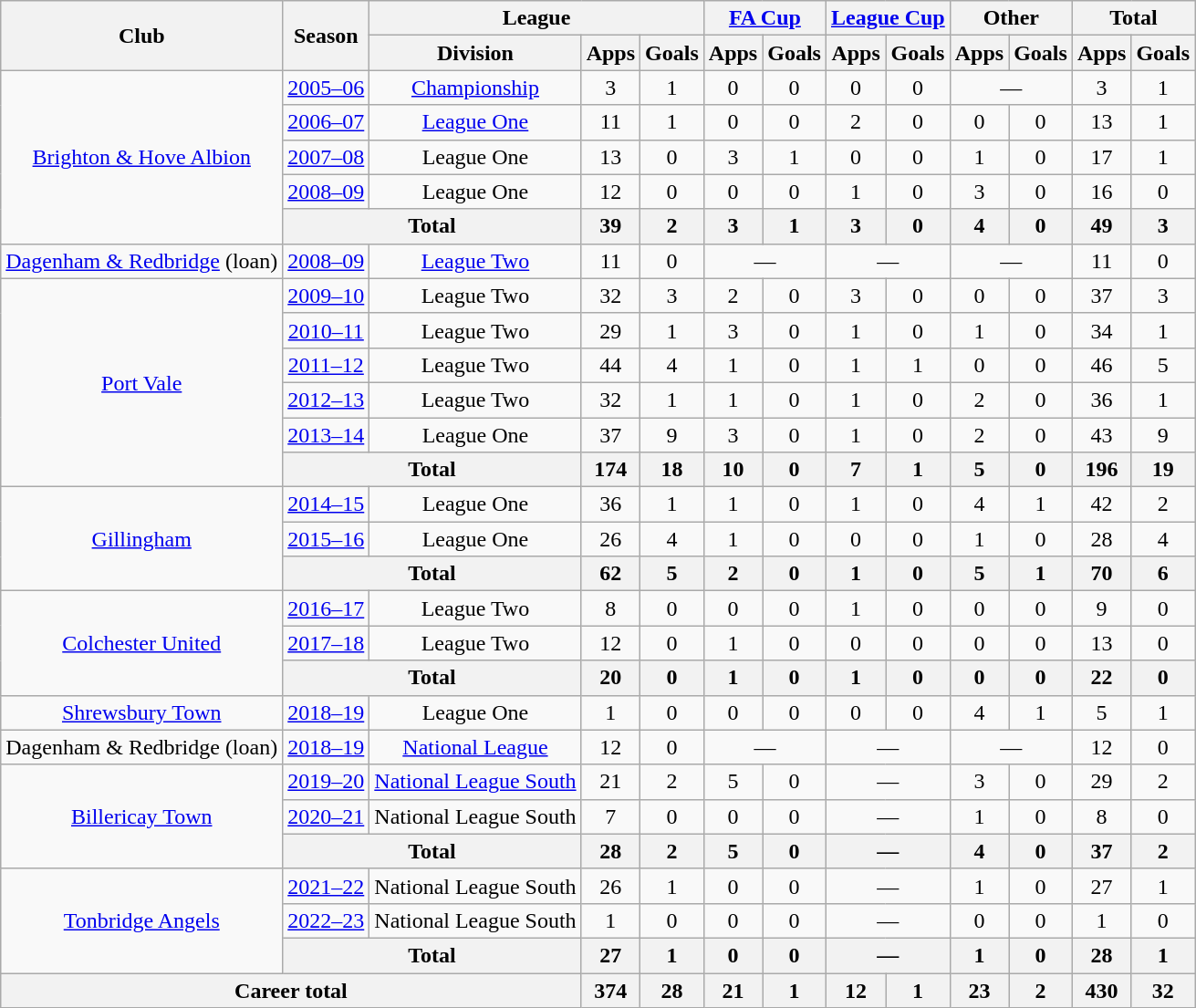<table class=wikitable style="text-align: center;">
<tr>
<th rowspan=2>Club</th>
<th rowspan=2>Season</th>
<th colspan=3>League</th>
<th colspan=2><a href='#'>FA Cup</a></th>
<th colspan=2><a href='#'>League Cup</a></th>
<th colspan=2>Other</th>
<th colspan=2>Total</th>
</tr>
<tr>
<th>Division</th>
<th>Apps</th>
<th>Goals</th>
<th>Apps</th>
<th>Goals</th>
<th>Apps</th>
<th>Goals</th>
<th>Apps</th>
<th>Goals</th>
<th>Apps</th>
<th>Goals</th>
</tr>
<tr>
<td rowspan=5><a href='#'>Brighton & Hove Albion</a></td>
<td><a href='#'>2005–06</a></td>
<td><a href='#'>Championship</a></td>
<td>3</td>
<td>1</td>
<td>0</td>
<td>0</td>
<td>0</td>
<td>0</td>
<td colspan=2>—</td>
<td>3</td>
<td>1</td>
</tr>
<tr>
<td><a href='#'>2006–07</a></td>
<td><a href='#'>League One</a></td>
<td>11</td>
<td>1</td>
<td>0</td>
<td>0</td>
<td>2</td>
<td>0</td>
<td>0</td>
<td>0</td>
<td>13</td>
<td>1</td>
</tr>
<tr>
<td><a href='#'>2007–08</a></td>
<td>League One</td>
<td>13</td>
<td>0</td>
<td>3</td>
<td>1</td>
<td>0</td>
<td>0</td>
<td>1</td>
<td>0</td>
<td>17</td>
<td>1</td>
</tr>
<tr>
<td><a href='#'>2008–09</a></td>
<td>League One</td>
<td>12</td>
<td>0</td>
<td>0</td>
<td>0</td>
<td>1</td>
<td>0</td>
<td>3</td>
<td>0</td>
<td>16</td>
<td>0</td>
</tr>
<tr>
<th colspan=2>Total</th>
<th>39</th>
<th>2</th>
<th>3</th>
<th>1</th>
<th>3</th>
<th>0</th>
<th>4</th>
<th>0</th>
<th>49</th>
<th>3</th>
</tr>
<tr>
<td><a href='#'>Dagenham & Redbridge</a> (loan)</td>
<td><a href='#'>2008–09</a></td>
<td><a href='#'>League Two</a></td>
<td>11</td>
<td>0</td>
<td colspan=2>—</td>
<td colspan=2>—</td>
<td colspan=2>—</td>
<td>11</td>
<td>0</td>
</tr>
<tr>
<td rowspan=6><a href='#'>Port Vale</a></td>
<td><a href='#'>2009–10</a></td>
<td>League Two</td>
<td>32</td>
<td>3</td>
<td>2</td>
<td>0</td>
<td>3</td>
<td>0</td>
<td>0</td>
<td>0</td>
<td>37</td>
<td>3</td>
</tr>
<tr>
<td><a href='#'>2010–11</a></td>
<td>League Two</td>
<td>29</td>
<td>1</td>
<td>3</td>
<td>0</td>
<td>1</td>
<td>0</td>
<td>1</td>
<td>0</td>
<td>34</td>
<td>1</td>
</tr>
<tr>
<td><a href='#'>2011–12</a></td>
<td>League Two</td>
<td>44</td>
<td>4</td>
<td>1</td>
<td>0</td>
<td>1</td>
<td>1</td>
<td>0</td>
<td>0</td>
<td>46</td>
<td>5</td>
</tr>
<tr>
<td><a href='#'>2012–13</a></td>
<td>League Two</td>
<td>32</td>
<td>1</td>
<td>1</td>
<td>0</td>
<td>1</td>
<td>0</td>
<td>2</td>
<td>0</td>
<td>36</td>
<td>1</td>
</tr>
<tr>
<td><a href='#'>2013–14</a></td>
<td>League One</td>
<td>37</td>
<td>9</td>
<td>3</td>
<td>0</td>
<td>1</td>
<td>0</td>
<td>2</td>
<td>0</td>
<td>43</td>
<td>9</td>
</tr>
<tr>
<th colspan=2>Total</th>
<th>174</th>
<th>18</th>
<th>10</th>
<th>0</th>
<th>7</th>
<th>1</th>
<th>5</th>
<th>0</th>
<th>196</th>
<th>19</th>
</tr>
<tr>
<td rowspan=3><a href='#'>Gillingham</a></td>
<td><a href='#'>2014–15</a></td>
<td>League One</td>
<td>36</td>
<td>1</td>
<td>1</td>
<td>0</td>
<td>1</td>
<td>0</td>
<td>4</td>
<td>1</td>
<td>42</td>
<td>2</td>
</tr>
<tr>
<td><a href='#'>2015–16</a></td>
<td>League One</td>
<td>26</td>
<td>4</td>
<td>1</td>
<td>0</td>
<td>0</td>
<td>0</td>
<td>1</td>
<td>0</td>
<td>28</td>
<td>4</td>
</tr>
<tr>
<th colspan=2>Total</th>
<th>62</th>
<th>5</th>
<th>2</th>
<th>0</th>
<th>1</th>
<th>0</th>
<th>5</th>
<th>1</th>
<th>70</th>
<th>6</th>
</tr>
<tr>
<td rowspan=3><a href='#'>Colchester United</a></td>
<td><a href='#'>2016–17</a></td>
<td>League Two</td>
<td>8</td>
<td>0</td>
<td>0</td>
<td>0</td>
<td>1</td>
<td>0</td>
<td>0</td>
<td>0</td>
<td>9</td>
<td>0</td>
</tr>
<tr>
<td><a href='#'>2017–18</a></td>
<td>League Two</td>
<td>12</td>
<td>0</td>
<td>1</td>
<td>0</td>
<td>0</td>
<td>0</td>
<td>0</td>
<td>0</td>
<td>13</td>
<td>0</td>
</tr>
<tr>
<th colspan=2>Total</th>
<th>20</th>
<th>0</th>
<th>1</th>
<th>0</th>
<th>1</th>
<th>0</th>
<th>0</th>
<th>0</th>
<th>22</th>
<th>0</th>
</tr>
<tr>
<td><a href='#'>Shrewsbury Town</a></td>
<td><a href='#'>2018–19</a></td>
<td>League One</td>
<td>1</td>
<td>0</td>
<td>0</td>
<td>0</td>
<td>0</td>
<td>0</td>
<td>4</td>
<td>1</td>
<td>5</td>
<td>1</td>
</tr>
<tr>
<td>Dagenham & Redbridge (loan)</td>
<td><a href='#'>2018–19</a></td>
<td><a href='#'>National League</a></td>
<td>12</td>
<td>0</td>
<td colspan=2>—</td>
<td colspan=2>—</td>
<td colspan=2>—</td>
<td>12</td>
<td>0</td>
</tr>
<tr>
<td rowspan=3><a href='#'>Billericay Town</a></td>
<td><a href='#'>2019–20</a></td>
<td><a href='#'>National League South</a></td>
<td>21</td>
<td>2</td>
<td>5</td>
<td>0</td>
<td colspan=2>—</td>
<td>3</td>
<td>0</td>
<td>29</td>
<td>2</td>
</tr>
<tr>
<td><a href='#'>2020–21</a></td>
<td>National League South</td>
<td>7</td>
<td>0</td>
<td>0</td>
<td>0</td>
<td colspan=2>—</td>
<td>1</td>
<td>0</td>
<td>8</td>
<td>0</td>
</tr>
<tr>
<th colspan=2>Total</th>
<th>28</th>
<th>2</th>
<th>5</th>
<th>0</th>
<th colspan=2>—</th>
<th>4</th>
<th>0</th>
<th>37</th>
<th>2</th>
</tr>
<tr>
<td rowspan=3><a href='#'>Tonbridge Angels</a></td>
<td><a href='#'>2021–22</a></td>
<td>National League South</td>
<td>26</td>
<td>1</td>
<td>0</td>
<td>0</td>
<td colspan=2>—</td>
<td>1</td>
<td>0</td>
<td>27</td>
<td>1</td>
</tr>
<tr>
<td><a href='#'>2022–23</a></td>
<td>National League South</td>
<td>1</td>
<td>0</td>
<td>0</td>
<td>0</td>
<td colspan=2>—</td>
<td>0</td>
<td>0</td>
<td>1</td>
<td>0</td>
</tr>
<tr>
<th colspan=2>Total</th>
<th>27</th>
<th>1</th>
<th>0</th>
<th>0</th>
<th colspan=2>—</th>
<th>1</th>
<th>0</th>
<th>28</th>
<th>1</th>
</tr>
<tr>
<th colspan=3>Career total</th>
<th>374</th>
<th>28</th>
<th>21</th>
<th>1</th>
<th>12</th>
<th>1</th>
<th>23</th>
<th>2</th>
<th>430</th>
<th>32</th>
</tr>
</table>
